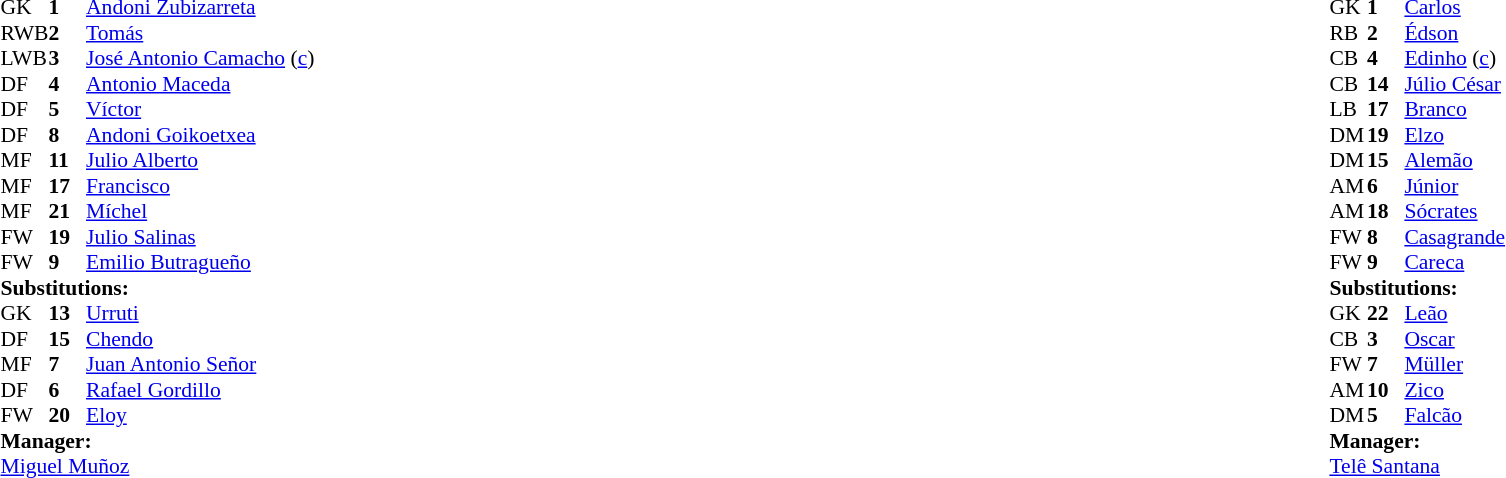<table width="100%">
<tr>
<td valign="top" width="50%"><br><table style="font-size: 90%" cellspacing="0" cellpadding="0">
<tr>
<th width="25"></th>
<th width="25"></th>
</tr>
<tr>
<td>GK</td>
<td><strong>1</strong></td>
<td><a href='#'>Andoni Zubizarreta</a></td>
</tr>
<tr>
<td>RWB</td>
<td><strong>2</strong></td>
<td><a href='#'>Tomás</a></td>
</tr>
<tr>
<td>LWB</td>
<td><strong>3</strong></td>
<td><a href='#'>José Antonio Camacho</a> (<a href='#'>c</a>)</td>
</tr>
<tr>
<td>DF</td>
<td><strong>4</strong></td>
<td><a href='#'>Antonio Maceda</a></td>
</tr>
<tr>
<td>DF</td>
<td><strong>5</strong></td>
<td><a href='#'>Víctor</a></td>
</tr>
<tr>
<td>DF</td>
<td><strong>8</strong></td>
<td><a href='#'>Andoni Goikoetxea</a></td>
</tr>
<tr>
<td>MF</td>
<td><strong>11</strong></td>
<td><a href='#'>Julio Alberto</a></td>
<td></td>
</tr>
<tr>
<td>MF</td>
<td><strong>17</strong></td>
<td><a href='#'>Francisco</a></td>
<td></td>
<td></td>
</tr>
<tr>
<td>MF</td>
<td><strong>21</strong></td>
<td><a href='#'>Míchel</a></td>
</tr>
<tr>
<td>FW</td>
<td><strong>19</strong></td>
<td><a href='#'>Julio Salinas</a></td>
</tr>
<tr>
<td>FW</td>
<td><strong>9</strong></td>
<td><a href='#'>Emilio Butragueño</a></td>
</tr>
<tr>
<td colspan=3><strong>Substitutions:</strong></td>
</tr>
<tr>
<td>GK</td>
<td><strong>13</strong></td>
<td><a href='#'>Urruti</a></td>
</tr>
<tr>
<td>DF</td>
<td><strong>15</strong></td>
<td><a href='#'>Chendo</a></td>
</tr>
<tr>
<td>MF</td>
<td><strong>7</strong></td>
<td><a href='#'>Juan Antonio Señor</a></td>
<td></td>
<td></td>
</tr>
<tr>
<td>DF</td>
<td><strong>6</strong></td>
<td><a href='#'>Rafael Gordillo</a></td>
</tr>
<tr>
<td>FW</td>
<td><strong>20</strong></td>
<td><a href='#'>Eloy</a></td>
</tr>
<tr>
<td colspan=3><strong>Manager:</strong></td>
</tr>
<tr>
<td colspan=3> <a href='#'>Miguel Muñoz</a></td>
</tr>
</table>
</td>
<td valign="top" width="50%"><br><table style="font-size: 90%" cellspacing="0" cellpadding="0" align="center">
<tr>
<th width=25></th>
<th width=25></th>
</tr>
<tr>
<td>GK</td>
<td><strong>1</strong></td>
<td><a href='#'>Carlos</a></td>
</tr>
<tr>
<td>RB</td>
<td><strong>2</strong></td>
<td><a href='#'>Édson</a></td>
</tr>
<tr>
<td>CB</td>
<td><strong>4</strong></td>
<td><a href='#'>Edinho</a> (<a href='#'>c</a>)</td>
</tr>
<tr>
<td>CB</td>
<td><strong>14</strong></td>
<td><a href='#'>Júlio César</a></td>
</tr>
<tr>
<td>LB</td>
<td><strong>17</strong></td>
<td><a href='#'>Branco</a></td>
<td></td>
</tr>
<tr>
<td>DM</td>
<td><strong>19</strong></td>
<td><a href='#'>Elzo</a></td>
</tr>
<tr>
<td>DM</td>
<td><strong>15</strong></td>
<td><a href='#'>Alemão</a></td>
</tr>
<tr>
<td>AM</td>
<td><strong>6</strong></td>
<td><a href='#'>Júnior</a></td>
<td></td>
<td></td>
</tr>
<tr>
<td>AM</td>
<td><strong>18</strong></td>
<td><a href='#'>Sócrates</a></td>
</tr>
<tr>
<td>FW</td>
<td><strong>8</strong></td>
<td><a href='#'>Casagrande</a></td>
<td></td>
<td></td>
</tr>
<tr>
<td>FW</td>
<td><strong>9</strong></td>
<td><a href='#'>Careca</a></td>
</tr>
<tr>
<td colspan=3><strong>Substitutions:</strong></td>
</tr>
<tr>
<td>GK</td>
<td><strong>22</strong></td>
<td><a href='#'>Leão</a></td>
</tr>
<tr>
<td>CB</td>
<td><strong>3</strong></td>
<td><a href='#'>Oscar</a></td>
</tr>
<tr>
<td>FW</td>
<td><strong>7</strong></td>
<td><a href='#'>Müller</a></td>
<td></td>
<td></td>
</tr>
<tr>
<td>AM</td>
<td><strong>10</strong></td>
<td><a href='#'>Zico</a></td>
</tr>
<tr>
<td>DM</td>
<td><strong>5</strong></td>
<td><a href='#'>Falcão</a></td>
<td></td>
<td></td>
</tr>
<tr>
<td colspan=3><strong>Manager:</strong></td>
</tr>
<tr>
<td colspan=4> <a href='#'>Telê Santana</a></td>
</tr>
</table>
</td>
</tr>
</table>
